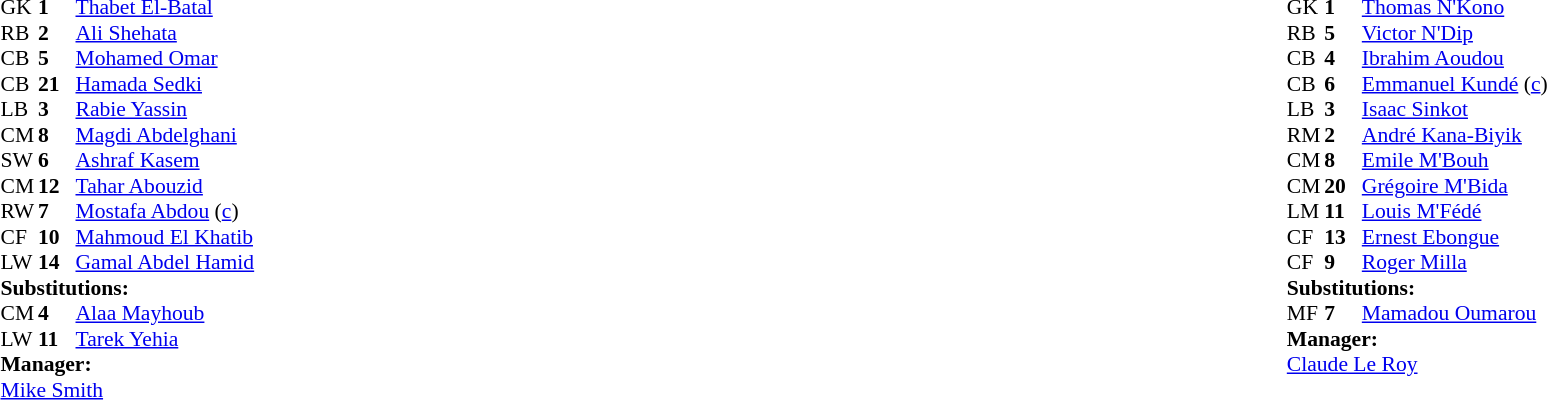<table width="100%">
<tr>
<td valign="top" width="50%"><br><table style="font-size: 90%" cellspacing="0" cellpadding="0">
<tr>
<th width="25"></th>
<th width="25"></th>
</tr>
<tr>
<td>GK</td>
<td><strong>1</strong></td>
<td><a href='#'>Thabet El-Batal</a></td>
</tr>
<tr>
<td>RB</td>
<td><strong>2</strong></td>
<td><a href='#'>Ali Shehata</a></td>
</tr>
<tr>
<td>CB</td>
<td><strong>5</strong></td>
<td><a href='#'>Mohamed Omar</a></td>
<td></td>
<td></td>
</tr>
<tr>
<td>CB</td>
<td><strong>21</strong></td>
<td><a href='#'>Hamada Sedki</a></td>
</tr>
<tr>
<td>LB</td>
<td><strong>3</strong></td>
<td><a href='#'>Rabie Yassin</a></td>
</tr>
<tr>
<td>CM</td>
<td><strong>8</strong></td>
<td><a href='#'>Magdi Abdelghani</a></td>
<td></td>
</tr>
<tr>
<td>SW</td>
<td><strong>6</strong></td>
<td><a href='#'>Ashraf Kasem</a></td>
</tr>
<tr>
<td>CM</td>
<td><strong>12</strong></td>
<td><a href='#'>Tahar Abouzid</a></td>
<td></td>
<td></td>
</tr>
<tr>
<td>RW</td>
<td><strong>7</strong></td>
<td><a href='#'>Mostafa Abdou</a> (<a href='#'>c</a>)</td>
</tr>
<tr>
<td>CF</td>
<td><strong>10</strong></td>
<td><a href='#'>Mahmoud El Khatib</a></td>
</tr>
<tr>
<td>LW</td>
<td><strong>14</strong></td>
<td><a href='#'>Gamal Abdel Hamid</a></td>
</tr>
<tr>
<td colspan=3><strong>Substitutions:</strong></td>
</tr>
<tr>
<td>CM</td>
<td><strong>4</strong></td>
<td><a href='#'>Alaa Mayhoub</a></td>
<td></td>
<td></td>
</tr>
<tr>
<td>LW</td>
<td><strong>11</strong></td>
<td><a href='#'>Tarek Yehia</a></td>
<td></td>
<td></td>
</tr>
<tr>
<td colspan=3><strong>Manager:</strong></td>
</tr>
<tr>
<td colspan=3> <a href='#'>Mike Smith</a></td>
</tr>
</table>
</td>
<td valign="top" width="50%"><br><table style="font-size: 90%" cellspacing="0" cellpadding="0" align="center">
<tr>
<th width=25></th>
<th width=25></th>
</tr>
<tr>
<td>GK</td>
<td><strong>1</strong></td>
<td><a href='#'>Thomas N'Kono</a></td>
</tr>
<tr>
<td>RB</td>
<td><strong>5</strong></td>
<td><a href='#'>Victor N'Dip</a></td>
<td></td>
</tr>
<tr>
<td>CB</td>
<td><strong>4</strong></td>
<td><a href='#'>Ibrahim Aoudou</a></td>
</tr>
<tr>
<td>CB</td>
<td><strong>6</strong></td>
<td><a href='#'>Emmanuel Kundé</a> (<a href='#'>c</a>)</td>
</tr>
<tr>
<td>LB</td>
<td><strong>3</strong></td>
<td><a href='#'>Isaac Sinkot</a></td>
</tr>
<tr>
<td>RM</td>
<td><strong>2</strong></td>
<td><a href='#'>André Kana-Biyik</a></td>
<td></td>
</tr>
<tr>
<td>CM</td>
<td><strong>8</strong></td>
<td><a href='#'>Emile M'Bouh</a></td>
<td></td>
</tr>
<tr>
<td>CM</td>
<td><strong>20</strong></td>
<td><a href='#'>Grégoire M'Bida</a></td>
</tr>
<tr>
<td>LM</td>
<td><strong>11</strong></td>
<td><a href='#'>Louis M'Fédé</a></td>
</tr>
<tr>
<td>CF</td>
<td><strong>13</strong></td>
<td><a href='#'>Ernest Ebongue</a></td>
<td></td>
<td></td>
</tr>
<tr>
<td>CF</td>
<td><strong>9</strong></td>
<td><a href='#'>Roger Milla</a></td>
<td></td>
</tr>
<tr>
<td colspan=3><strong>Substitutions:</strong></td>
</tr>
<tr>
<td>MF</td>
<td><strong>7</strong></td>
<td><a href='#'>Mamadou Oumarou</a></td>
<td></td>
<td></td>
</tr>
<tr>
<td colspan=3><strong>Manager:</strong></td>
</tr>
<tr>
<td colspan=3> <a href='#'>Claude Le Roy</a></td>
</tr>
</table>
</td>
</tr>
</table>
